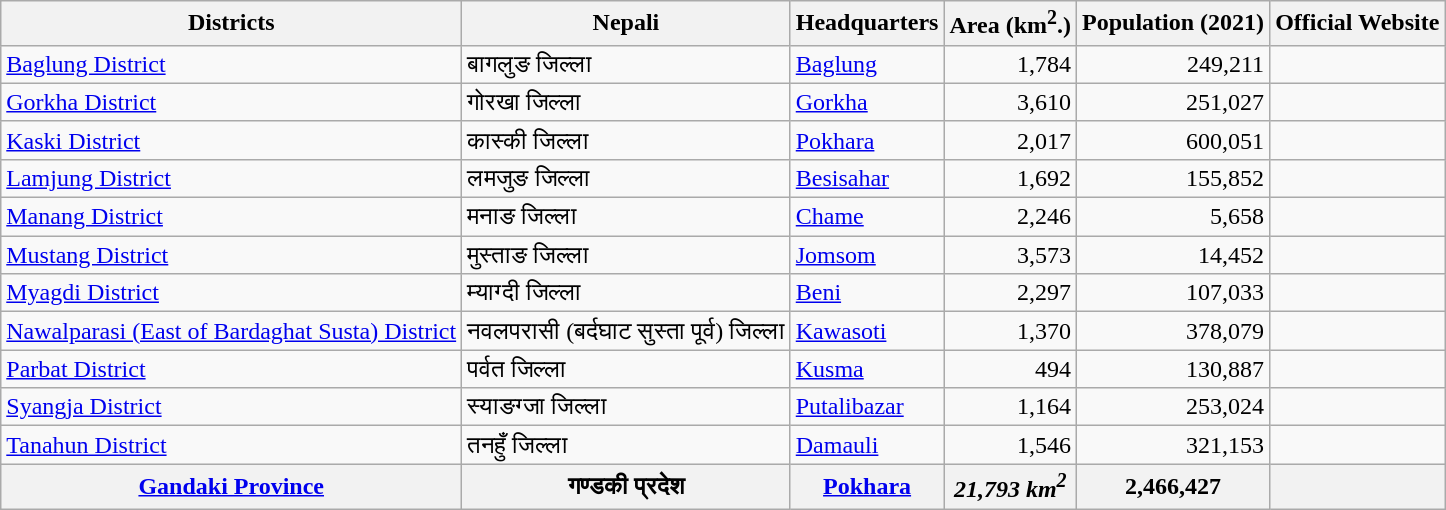<table class="wikitable sortable static-row-numbers static-row-header-text">
<tr style="text-align:center;">
<th>Districts</th>
<th>Nepali</th>
<th>Headquarters</th>
<th>Area (km<sup>2</sup>.)</th>
<th>Population (2021)</th>
<th>Official Website</th>
</tr>
<tr>
<td><a href='#'>Baglung District</a></td>
<td>बागलुङ जिल्ला</td>
<td><a href='#'>Baglung</a></td>
<td align=right>1,784</td>
<td align=right>249,211</td>
<td></td>
</tr>
<tr>
<td><a href='#'>Gorkha District</a></td>
<td>गोरखा जिल्ला</td>
<td><a href='#'>Gorkha</a></td>
<td align=right>3,610</td>
<td align=right>251,027</td>
<td></td>
</tr>
<tr>
<td><a href='#'>Kaski District</a></td>
<td>कास्की जिल्ला</td>
<td><a href='#'>Pokhara</a></td>
<td align=right>2,017</td>
<td align=right>600,051</td>
<td></td>
</tr>
<tr>
<td><a href='#'>Lamjung District</a></td>
<td>लमजुङ जिल्ला</td>
<td><a href='#'>Besisahar</a></td>
<td align=right>1,692</td>
<td align=right>155,852</td>
<td></td>
</tr>
<tr>
<td><a href='#'>Manang District</a></td>
<td>मनाङ जिल्ला</td>
<td><a href='#'>Chame</a></td>
<td align=right>2,246</td>
<td align=right>5,658</td>
<td></td>
</tr>
<tr>
<td><a href='#'>Mustang District</a></td>
<td>मुस्ताङ जिल्ला</td>
<td><a href='#'>Jomsom</a></td>
<td align=right>3,573</td>
<td align=right>14,452</td>
<td></td>
</tr>
<tr>
<td><a href='#'>Myagdi District</a></td>
<td>म्याग्दी जिल्ला</td>
<td><a href='#'>Beni</a></td>
<td align=right>2,297</td>
<td align=right>107,033</td>
<td></td>
</tr>
<tr>
<td><a href='#'>Nawalparasi (East of Bardaghat Susta) District</a></td>
<td>नवलपरासी (बर्दघाट सुस्ता पूर्व) जिल्ला</td>
<td><a href='#'>Kawasoti</a></td>
<td align=right>1,370</td>
<td align=right>378,079</td>
<td></td>
</tr>
<tr>
<td><a href='#'>Parbat District</a></td>
<td>पर्वत जिल्ला</td>
<td><a href='#'>Kusma</a></td>
<td align=right>494</td>
<td align=right>130,887</td>
<td></td>
</tr>
<tr>
<td><a href='#'>Syangja District</a></td>
<td>स्याङग्जा जिल्ला</td>
<td><a href='#'>Putalibazar</a></td>
<td align=right>1,164</td>
<td align=right>253,024</td>
<td></td>
</tr>
<tr>
<td><a href='#'>Tanahun District</a></td>
<td>तनहुँ जिल्ला</td>
<td><a href='#'>Damauli</a></td>
<td align=right>1,546</td>
<td align=right>321,153</td>
<td></td>
</tr>
<tr>
<th><strong><a href='#'>Gandaki Province</a></strong></th>
<th><strong>गण्डकी प्रदेश</strong></th>
<th><strong><a href='#'>Pokhara</a></strong></th>
<th><strong><em>21,793<strong> km<sup>2</sup><em></th>
<th></strong>2,466,427<strong></th>
<th></th>
</tr>
</table>
